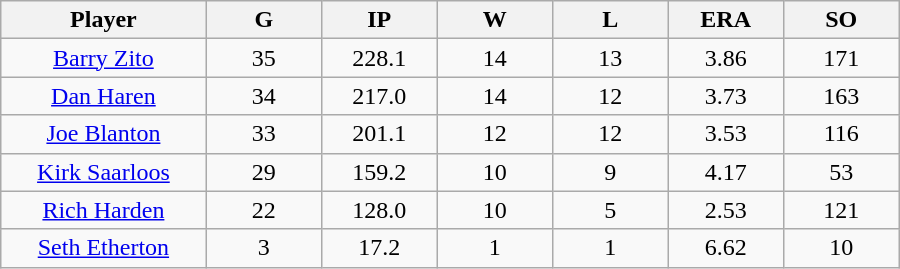<table class="wikitable sortable">
<tr>
<th bgcolor="#DDDDFF" width="16%">Player</th>
<th bgcolor="#DDDDFF" width="9%">G</th>
<th bgcolor="#DDDDFF" width="9%">IP</th>
<th bgcolor="#DDDDFF" width="9%">W</th>
<th bgcolor="#DDDDFF" width="9%">L</th>
<th bgcolor="#DDDDFF" width="9%">ERA</th>
<th bgcolor="#DDDDFF" width="9%">SO</th>
</tr>
<tr align=center>
<td><a href='#'>Barry Zito</a></td>
<td>35</td>
<td>228.1</td>
<td>14</td>
<td>13</td>
<td>3.86</td>
<td>171</td>
</tr>
<tr align=center>
<td><a href='#'>Dan Haren</a></td>
<td>34</td>
<td>217.0</td>
<td>14</td>
<td>12</td>
<td>3.73</td>
<td>163</td>
</tr>
<tr align=center>
<td><a href='#'>Joe Blanton</a></td>
<td>33</td>
<td>201.1</td>
<td>12</td>
<td>12</td>
<td>3.53</td>
<td>116</td>
</tr>
<tr align=center>
<td><a href='#'>Kirk Saarloos</a></td>
<td>29</td>
<td>159.2</td>
<td>10</td>
<td>9</td>
<td>4.17</td>
<td>53</td>
</tr>
<tr align=center>
<td><a href='#'>Rich Harden</a></td>
<td>22</td>
<td>128.0</td>
<td>10</td>
<td>5</td>
<td>2.53</td>
<td>121</td>
</tr>
<tr align=center>
<td><a href='#'>Seth Etherton</a></td>
<td>3</td>
<td>17.2</td>
<td>1</td>
<td>1</td>
<td>6.62</td>
<td>10</td>
</tr>
</table>
